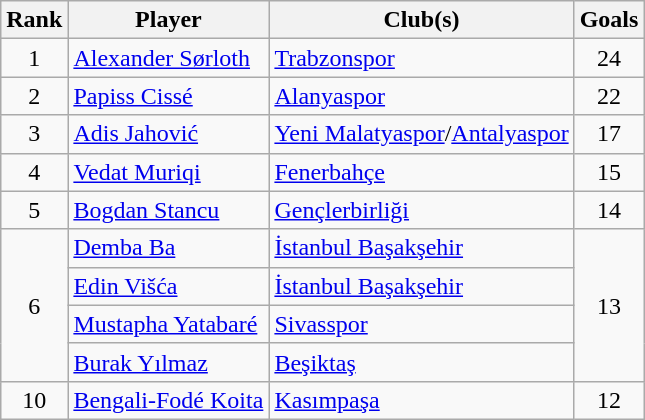<table class="wikitable" style="text-align:center;">
<tr>
<th>Rank</th>
<th>Player</th>
<th>Club(s)</th>
<th>Goals</th>
</tr>
<tr>
<td>1</td>
<td align="left"> <a href='#'>Alexander Sørloth</a></td>
<td align="left"><a href='#'>Trabzonspor</a></td>
<td>24</td>
</tr>
<tr>
<td>2</td>
<td align="left"> <a href='#'>Papiss Cissé</a></td>
<td align="left"><a href='#'>Alanyaspor</a></td>
<td>22</td>
</tr>
<tr>
<td>3</td>
<td align="left"> <a href='#'>Adis Jahović</a></td>
<td align="left"><a href='#'>Yeni Malatyaspor</a>/<a href='#'>Antalyaspor</a></td>
<td>17</td>
</tr>
<tr>
<td>4</td>
<td align="left"> <a href='#'>Vedat Muriqi</a></td>
<td align="left"><a href='#'>Fenerbahçe</a></td>
<td>15</td>
</tr>
<tr>
<td>5</td>
<td align="left"> <a href='#'>Bogdan Stancu</a></td>
<td align="left"><a href='#'>Gençlerbirliği</a></td>
<td>14</td>
</tr>
<tr>
<td rowspan=4>6</td>
<td align="left"> <a href='#'>Demba Ba</a></td>
<td align="left"><a href='#'>İstanbul Başakşehir</a></td>
<td rowspan=4>13</td>
</tr>
<tr>
<td align="left"> <a href='#'>Edin Višća</a></td>
<td align="left"><a href='#'>İstanbul Başakşehir</a></td>
</tr>
<tr>
<td align="left"> <a href='#'>Mustapha Yatabaré</a></td>
<td align="left"><a href='#'>Sivasspor</a></td>
</tr>
<tr>
<td align="left"> <a href='#'>Burak Yılmaz</a></td>
<td align="left"><a href='#'>Beşiktaş</a></td>
</tr>
<tr>
<td>10</td>
<td align="left"> <a href='#'>Bengali-Fodé Koita</a></td>
<td align="left"><a href='#'>Kasımpaşa</a></td>
<td>12</td>
</tr>
</table>
